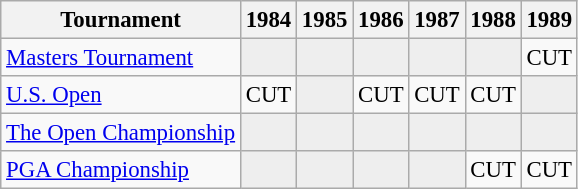<table class="wikitable" style="font-size:95%;text-align:center;">
<tr>
<th>Tournament</th>
<th>1984</th>
<th>1985</th>
<th>1986</th>
<th>1987</th>
<th>1988</th>
<th>1989</th>
</tr>
<tr>
<td align=left><a href='#'>Masters Tournament</a></td>
<td style="background:#eeeeee;"></td>
<td style="background:#eeeeee;"></td>
<td style="background:#eeeeee;"></td>
<td style="background:#eeeeee;"></td>
<td style="background:#eeeeee;"></td>
<td>CUT</td>
</tr>
<tr>
<td align=left><a href='#'>U.S. Open</a></td>
<td>CUT</td>
<td style="background:#eeeeee;"></td>
<td>CUT</td>
<td>CUT</td>
<td>CUT</td>
<td style="background:#eeeeee;"></td>
</tr>
<tr>
<td align=left><a href='#'>The Open Championship</a></td>
<td style="background:#eeeeee;"></td>
<td style="background:#eeeeee;"></td>
<td style="background:#eeeeee;"></td>
<td style="background:#eeeeee;"></td>
<td style="background:#eeeeee;"></td>
<td style="background:#eeeeee;"></td>
</tr>
<tr>
<td align=left><a href='#'>PGA Championship</a></td>
<td style="background:#eeeeee;"></td>
<td style="background:#eeeeee;"></td>
<td style="background:#eeeeee;"></td>
<td style="background:#eeeeee;"></td>
<td>CUT</td>
<td>CUT</td>
</tr>
</table>
